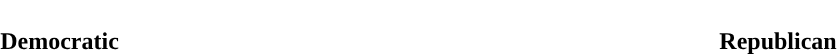<table style="width:60em; text-align:center">
<tr style="color:white">
<td style="background:"><strong>46</strong></td>
<td style="background:"><strong>54</strong></td>
</tr>
<tr>
<td><span><strong>Democratic</strong></span></td>
<td><span><strong>Republican</strong></span></td>
</tr>
</table>
